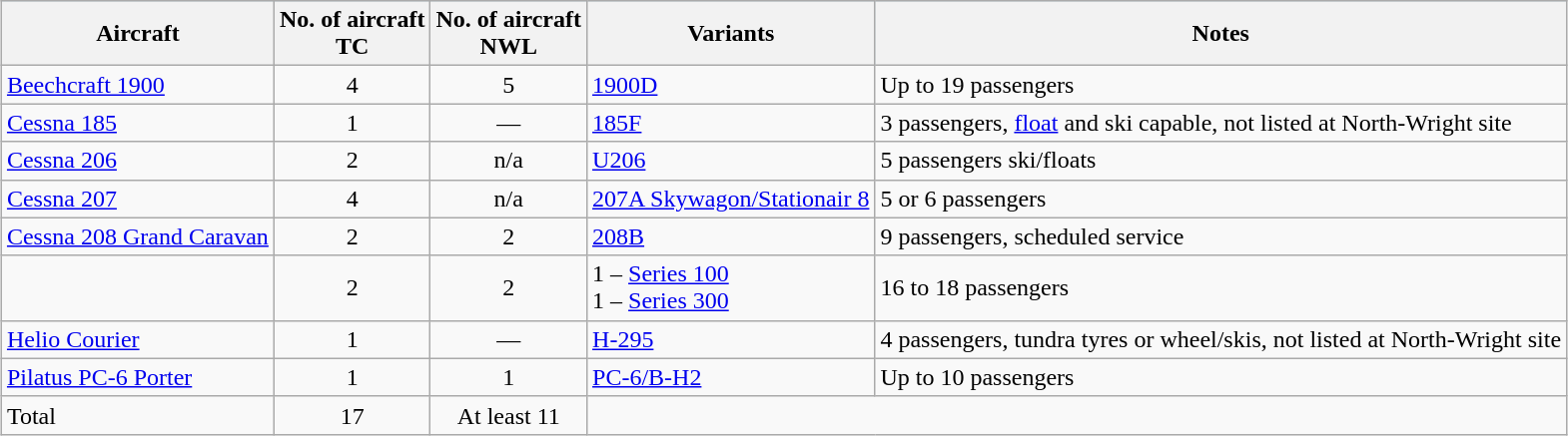<table class="wikitable" style="margin:1em auto; border-collapse:collapse">
<tr bgcolor=lightblue>
<th>Aircraft</th>
<th>No. of aircraft<br>TC</th>
<th>No. of aircraft<br>NWL</th>
<th>Variants</th>
<th>Notes</th>
</tr>
<tr>
<td><a href='#'>Beechcraft 1900</a></td>
<td align=center>4</td>
<td align="center">5</td>
<td><a href='#'>1900D</a></td>
<td>Up to 19 passengers</td>
</tr>
<tr>
<td><a href='#'>Cessna 185</a></td>
<td align=center>1</td>
<td align=center>—</td>
<td><a href='#'>185F</a></td>
<td>3 passengers, <a href='#'>float</a> and ski capable, not listed at North-Wright site</td>
</tr>
<tr>
<td><a href='#'>Cessna 206</a></td>
<td align=center>2</td>
<td align=center><abbr>n/a</abbr></td>
<td><a href='#'>U206</a><br></td>
<td>5 passengers ski/floats</td>
</tr>
<tr>
<td><a href='#'>Cessna 207</a></td>
<td align=center>4</td>
<td align=center><abbr>n/a</abbr></td>
<td><a href='#'>207A Skywagon/Stationair 8</a></td>
<td>5 or 6 passengers</td>
</tr>
<tr>
<td><a href='#'>Cessna 208 Grand Caravan</a></td>
<td align=center>2</td>
<td align=center>2</td>
<td><a href='#'>208B</a></td>
<td>9 passengers, scheduled service</td>
</tr>
<tr>
<td></td>
<td align=center>2</td>
<td align=center>2</td>
<td>1 – <a href='#'>Series 100</a><br>1 – <a href='#'>Series 300</a></td>
<td>16 to 18 passengers</td>
</tr>
<tr>
<td><a href='#'>Helio Courier</a></td>
<td align=center>1</td>
<td align=center>—</td>
<td><a href='#'>H-295</a></td>
<td>4 passengers, tundra tyres or wheel/skis, not listed at North-Wright site</td>
</tr>
<tr>
<td><a href='#'>Pilatus PC-6 Porter</a></td>
<td align=center>1</td>
<td align=center>1</td>
<td><a href='#'>PC-6/B-H2</a></td>
<td>Up to 10 passengers</td>
</tr>
<tr>
<td>Total</td>
<td align=center>17</td>
<td align=center>At least 11</td>
</tr>
</table>
